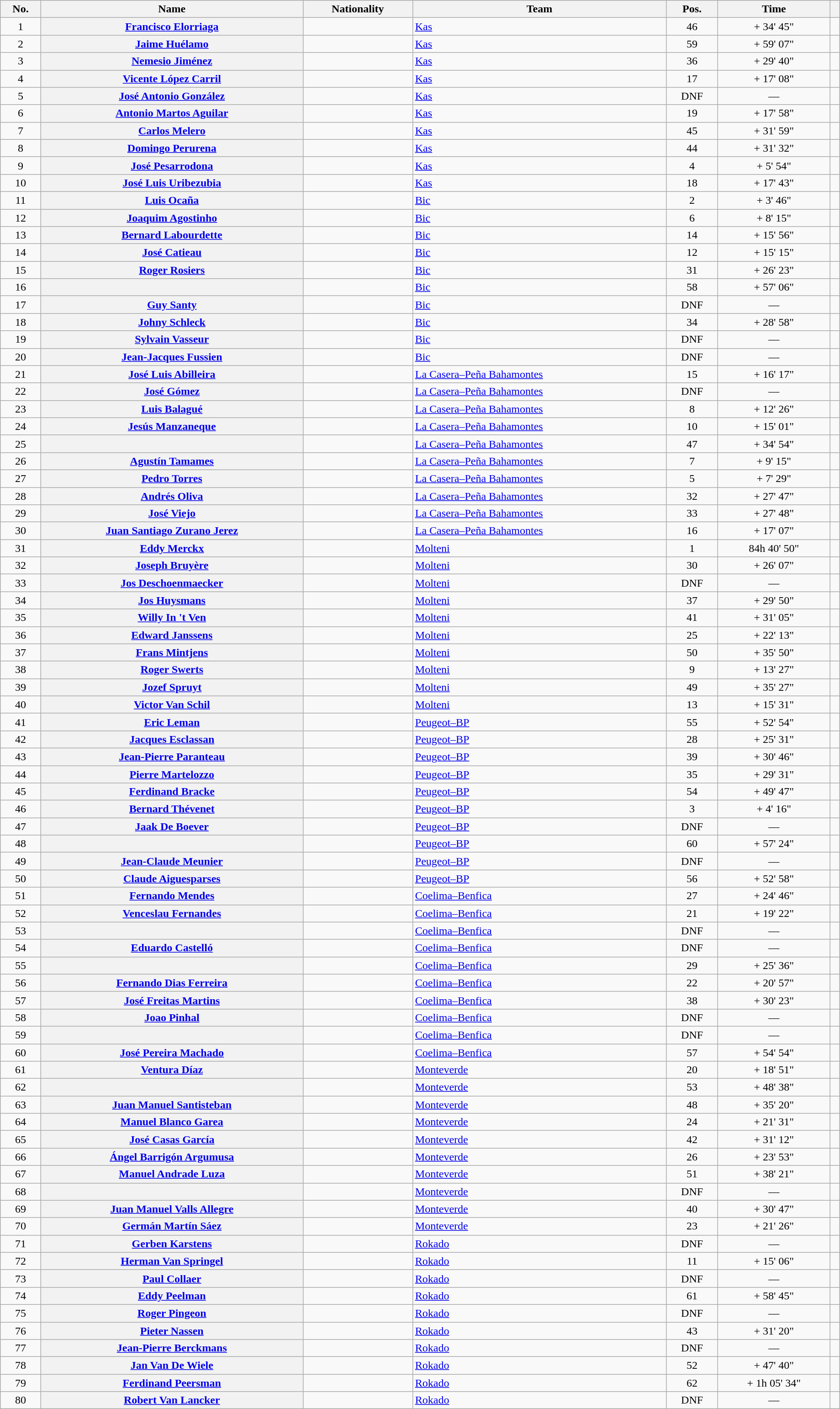<table class="wikitable plainrowheaders sortable" style="width:97%">
<tr>
<th scope="col">No.</th>
<th scope="col">Name</th>
<th scope="col">Nationality</th>
<th scope="col">Team</th>
<th scope="col" data-sort-type="number">Pos.</th>
<th scope="col" data-sort-type="number">Time</th>
<th scope="col" class="unsortable"></th>
</tr>
<tr>
<td style="text-align:center;">1</td>
<th scope="row"><a href='#'>Francisco Elorriaga</a></th>
<td></td>
<td><a href='#'>Kas</a></td>
<td style="text-align:center;">46</td>
<td style="text-align:center;" data-sort-value="46">+ 34' 45"</td>
<td style="text-align:center;"></td>
</tr>
<tr>
<td style="text-align:center;">2</td>
<th scope="row"><a href='#'>Jaime Huélamo</a></th>
<td></td>
<td><a href='#'>Kas</a></td>
<td style="text-align:center;">59</td>
<td style="text-align:center;" data-sort-value="59">+ 59' 07"</td>
<td style="text-align:center;"></td>
</tr>
<tr>
<td style="text-align:center;">3</td>
<th scope="row"><a href='#'>Nemesio Jiménez</a></th>
<td></td>
<td><a href='#'>Kas</a></td>
<td style="text-align:center;">36</td>
<td style="text-align:center;" data-sort-value="36">+ 29' 40"</td>
<td style="text-align:center;"></td>
</tr>
<tr>
<td style="text-align:center;">4</td>
<th scope="row"><a href='#'>Vicente López Carril</a></th>
<td></td>
<td><a href='#'>Kas</a></td>
<td style="text-align:center;">17</td>
<td style="text-align:center;" data-sort-value="17">+ 17' 08"</td>
<td style="text-align:center;"></td>
</tr>
<tr>
<td style="text-align:center;">5</td>
<th scope="row"><a href='#'>José Antonio González</a></th>
<td></td>
<td><a href='#'>Kas</a></td>
<td style="text-align:center;" data-sort-value="63">DNF</td>
<td style="text-align:center;" data-sort-value="63">—</td>
<td style="text-align:center;"></td>
</tr>
<tr>
<td style="text-align:center;">6</td>
<th scope="row"><a href='#'>Antonio Martos Aguilar</a></th>
<td></td>
<td><a href='#'>Kas</a></td>
<td style="text-align:center;">19</td>
<td style="text-align:center;" data-sort-value="19">+ 17' 58"</td>
<td style="text-align:center;"></td>
</tr>
<tr>
<td style="text-align:center;">7</td>
<th scope="row"><a href='#'>Carlos Melero</a></th>
<td></td>
<td><a href='#'>Kas</a></td>
<td style="text-align:center;">45</td>
<td style="text-align:center;" data-sort-value="45">+ 31' 59"</td>
<td style="text-align:center;"></td>
</tr>
<tr>
<td style="text-align:center;">8</td>
<th scope="row"><a href='#'>Domingo Perurena</a></th>
<td></td>
<td><a href='#'>Kas</a></td>
<td style="text-align:center;">44</td>
<td style="text-align:center;" data-sort-value="44">+ 31' 32"</td>
<td style="text-align:center;"></td>
</tr>
<tr>
<td style="text-align:center;">9</td>
<th scope="row"><a href='#'>José Pesarrodona</a></th>
<td></td>
<td><a href='#'>Kas</a></td>
<td style="text-align:center;">4</td>
<td style="text-align:center;" data-sort-value="4">+ 5' 54"</td>
<td style="text-align:center;"></td>
</tr>
<tr>
<td style="text-align:center;">10</td>
<th scope="row"><a href='#'>José Luis Uribezubia</a></th>
<td></td>
<td><a href='#'>Kas</a></td>
<td style="text-align:center;">18</td>
<td style="text-align:center;" data-sort-value="18">+ 17' 43"</td>
<td style="text-align:center;"></td>
</tr>
<tr>
<td style="text-align:center;">11</td>
<th scope="row"><a href='#'>Luis Ocaña</a></th>
<td></td>
<td><a href='#'>Bic</a></td>
<td style="text-align:center;">2</td>
<td style="text-align:center;" data-sort-value="2">+ 3' 46"</td>
<td style="text-align:center;"></td>
</tr>
<tr>
<td style="text-align:center;">12</td>
<th scope="row"><a href='#'>Joaquim Agostinho</a></th>
<td></td>
<td><a href='#'>Bic</a></td>
<td style="text-align:center;">6</td>
<td style="text-align:center;" data-sort-value="6">+ 8' 15"</td>
<td style="text-align:center;"></td>
</tr>
<tr>
<td style="text-align:center;">13</td>
<th scope="row"><a href='#'>Bernard Labourdette</a></th>
<td></td>
<td><a href='#'>Bic</a></td>
<td style="text-align:center;">14</td>
<td style="text-align:center;" data-sort-value="14">+ 15' 56"</td>
<td style="text-align:center;"></td>
</tr>
<tr>
<td style="text-align:center;">14</td>
<th scope="row"><a href='#'>José Catieau</a></th>
<td></td>
<td><a href='#'>Bic</a></td>
<td style="text-align:center;">12</td>
<td style="text-align:center;" data-sort-value="12">+ 15' 15"</td>
<td style="text-align:center;"></td>
</tr>
<tr>
<td style="text-align:center;">15</td>
<th scope="row"><a href='#'>Roger Rosiers</a></th>
<td></td>
<td><a href='#'>Bic</a></td>
<td style="text-align:center;">31</td>
<td style="text-align:center;" data-sort-value="31">+ 26' 23"</td>
<td style="text-align:center;"></td>
</tr>
<tr>
<td style="text-align:center;">16</td>
<th scope="row"></th>
<td></td>
<td><a href='#'>Bic</a></td>
<td style="text-align:center;">58</td>
<td style="text-align:center;" data-sort-value="58">+ 57' 06"</td>
<td style="text-align:center;"></td>
</tr>
<tr>
<td style="text-align:center;">17</td>
<th scope="row"><a href='#'>Guy Santy</a></th>
<td></td>
<td><a href='#'>Bic</a></td>
<td style="text-align:center;" data-sort-value="63">DNF</td>
<td style="text-align:center;" data-sort-value="63">—</td>
<td style="text-align:center;"></td>
</tr>
<tr>
<td style="text-align:center;">18</td>
<th scope="row"><a href='#'>Johny Schleck</a></th>
<td></td>
<td><a href='#'>Bic</a></td>
<td style="text-align:center;">34</td>
<td style="text-align:center;" data-sort-value="34">+ 28' 58"</td>
<td style="text-align:center;"></td>
</tr>
<tr>
<td style="text-align:center;">19</td>
<th scope="row"><a href='#'>Sylvain Vasseur</a></th>
<td></td>
<td><a href='#'>Bic</a></td>
<td style="text-align:center;" data-sort-value="63">DNF</td>
<td style="text-align:center;" data-sort-value="63">—</td>
<td style="text-align:center;"></td>
</tr>
<tr>
<td style="text-align:center;">20</td>
<th scope="row"><a href='#'>Jean-Jacques Fussien</a></th>
<td></td>
<td><a href='#'>Bic</a></td>
<td style="text-align:center;" data-sort-value="63">DNF</td>
<td style="text-align:center;" data-sort-value="63">—</td>
<td style="text-align:center;"></td>
</tr>
<tr>
<td style="text-align:center;">21</td>
<th scope="row"><a href='#'>José Luis Abilleira</a></th>
<td></td>
<td><a href='#'>La Casera–Peña Bahamontes</a></td>
<td style="text-align:center;">15</td>
<td style="text-align:center;" data-sort-value="15">+ 16' 17"</td>
<td style="text-align:center;"></td>
</tr>
<tr>
<td style="text-align:center;">22</td>
<th scope="row"><a href='#'>José Gómez</a></th>
<td></td>
<td><a href='#'>La Casera–Peña Bahamontes</a></td>
<td style="text-align:center;" data-sort-value="63">DNF</td>
<td style="text-align:center;" data-sort-value="63">—</td>
<td style="text-align:center;"></td>
</tr>
<tr>
<td style="text-align:center;">23</td>
<th scope="row"><a href='#'>Luis Balagué</a></th>
<td></td>
<td><a href='#'>La Casera–Peña Bahamontes</a></td>
<td style="text-align:center;">8</td>
<td style="text-align:center;" data-sort-value="8">+ 12' 26"</td>
<td style="text-align:center;"></td>
</tr>
<tr>
<td style="text-align:center;">24</td>
<th scope="row"><a href='#'>Jesús Manzaneque</a></th>
<td></td>
<td><a href='#'>La Casera–Peña Bahamontes</a></td>
<td style="text-align:center;">10</td>
<td style="text-align:center;" data-sort-value="10">+ 15' 01"</td>
<td style="text-align:center;"></td>
</tr>
<tr>
<td style="text-align:center;">25</td>
<th scope="row"></th>
<td></td>
<td><a href='#'>La Casera–Peña Bahamontes</a></td>
<td style="text-align:center;">47</td>
<td style="text-align:center;" data-sort-value="47">+ 34' 54"</td>
<td style="text-align:center;"></td>
</tr>
<tr>
<td style="text-align:center;">26</td>
<th scope="row"><a href='#'>Agustín Tamames</a></th>
<td></td>
<td><a href='#'>La Casera–Peña Bahamontes</a></td>
<td style="text-align:center;">7</td>
<td style="text-align:center;" data-sort-value="7">+ 9' 15"</td>
<td style="text-align:center;"></td>
</tr>
<tr>
<td style="text-align:center;">27</td>
<th scope="row"><a href='#'>Pedro Torres</a></th>
<td></td>
<td><a href='#'>La Casera–Peña Bahamontes</a></td>
<td style="text-align:center;">5</td>
<td style="text-align:center;" data-sort-value="5">+ 7' 29"</td>
<td style="text-align:center;"></td>
</tr>
<tr>
<td style="text-align:center;">28</td>
<th scope="row"><a href='#'>Andrés Oliva</a></th>
<td></td>
<td><a href='#'>La Casera–Peña Bahamontes</a></td>
<td style="text-align:center;">32</td>
<td style="text-align:center;" data-sort-value="32">+ 27' 47"</td>
<td style="text-align:center;"></td>
</tr>
<tr>
<td style="text-align:center;">29</td>
<th scope="row"><a href='#'>José Viejo</a></th>
<td></td>
<td><a href='#'>La Casera–Peña Bahamontes</a></td>
<td style="text-align:center;">33</td>
<td style="text-align:center;" data-sort-value="33">+ 27' 48"</td>
<td style="text-align:center;"></td>
</tr>
<tr>
<td style="text-align:center;">30</td>
<th scope="row"><a href='#'>Juan Santiago Zurano Jerez</a></th>
<td></td>
<td><a href='#'>La Casera–Peña Bahamontes</a></td>
<td style="text-align:center;">16</td>
<td style="text-align:center;" data-sort-value="16">+ 17' 07"</td>
<td style="text-align:center;"></td>
</tr>
<tr>
<td style="text-align:center;">31</td>
<th scope="row"><a href='#'>Eddy Merckx</a></th>
<td></td>
<td><a href='#'>Molteni</a></td>
<td style="text-align:center;">1</td>
<td style="text-align:center;" data-sort-value="1">84h 40' 50"</td>
<td style="text-align:center;"></td>
</tr>
<tr>
<td style="text-align:center;">32</td>
<th scope="row"><a href='#'>Joseph Bruyère</a></th>
<td></td>
<td><a href='#'>Molteni</a></td>
<td style="text-align:center;">30</td>
<td style="text-align:center;" data-sort-value="30">+ 26' 07"</td>
<td style="text-align:center;"></td>
</tr>
<tr>
<td style="text-align:center;">33</td>
<th scope="row"><a href='#'>Jos Deschoenmaecker</a></th>
<td></td>
<td><a href='#'>Molteni</a></td>
<td style="text-align:center;" data-sort-value="63">DNF</td>
<td style="text-align:center;" data-sort-value="63">—</td>
<td style="text-align:center;"></td>
</tr>
<tr>
<td style="text-align:center;">34</td>
<th scope="row"><a href='#'>Jos Huysmans</a></th>
<td></td>
<td><a href='#'>Molteni</a></td>
<td style="text-align:center;">37</td>
<td style="text-align:center;" data-sort-value="37">+ 29' 50"</td>
<td style="text-align:center;"></td>
</tr>
<tr>
<td style="text-align:center;">35</td>
<th scope="row"><a href='#'>Willy In 't Ven</a></th>
<td></td>
<td><a href='#'>Molteni</a></td>
<td style="text-align:center;">41</td>
<td style="text-align:center;" data-sort-value="41">+ 31' 05"</td>
<td style="text-align:center;"></td>
</tr>
<tr>
<td style="text-align:center;">36</td>
<th scope="row"><a href='#'>Edward Janssens</a></th>
<td></td>
<td><a href='#'>Molteni</a></td>
<td style="text-align:center;">25</td>
<td style="text-align:center;" data-sort-value="25">+ 22' 13"</td>
<td style="text-align:center;"></td>
</tr>
<tr>
<td style="text-align:center;">37</td>
<th scope="row"><a href='#'>Frans Mintjens</a></th>
<td></td>
<td><a href='#'>Molteni</a></td>
<td style="text-align:center;">50</td>
<td style="text-align:center;" data-sort-value="50">+ 35' 50"</td>
<td style="text-align:center;"></td>
</tr>
<tr>
<td style="text-align:center;">38</td>
<th scope="row"><a href='#'>Roger Swerts</a></th>
<td></td>
<td><a href='#'>Molteni</a></td>
<td style="text-align:center;">9</td>
<td style="text-align:center;" data-sort-value="9">+ 13' 27"</td>
<td style="text-align:center;"></td>
</tr>
<tr>
<td style="text-align:center;">39</td>
<th scope="row"><a href='#'>Jozef Spruyt</a></th>
<td></td>
<td><a href='#'>Molteni</a></td>
<td style="text-align:center;">49</td>
<td style="text-align:center;" data-sort-value="49">+ 35' 27"</td>
<td style="text-align:center;"></td>
</tr>
<tr>
<td style="text-align:center;">40</td>
<th scope="row"><a href='#'>Victor Van Schil</a></th>
<td></td>
<td><a href='#'>Molteni</a></td>
<td style="text-align:center;">13</td>
<td style="text-align:center;" data-sort-value="13">+ 15' 31"</td>
<td style="text-align:center;"></td>
</tr>
<tr>
<td style="text-align:center;">41</td>
<th scope="row"><a href='#'>Eric Leman</a></th>
<td></td>
<td><a href='#'>Peugeot–BP</a></td>
<td style="text-align:center;">55</td>
<td style="text-align:center;" data-sort-value="55">+ 52' 54"</td>
<td style="text-align:center;"></td>
</tr>
<tr>
<td style="text-align:center;">42</td>
<th scope="row"><a href='#'>Jacques Esclassan</a></th>
<td></td>
<td><a href='#'>Peugeot–BP</a></td>
<td style="text-align:center;">28</td>
<td style="text-align:center;" data-sort-value="28">+ 25' 31"</td>
<td style="text-align:center;"></td>
</tr>
<tr>
<td style="text-align:center;">43</td>
<th scope="row"><a href='#'>Jean-Pierre Paranteau</a></th>
<td></td>
<td><a href='#'>Peugeot–BP</a></td>
<td style="text-align:center;">39</td>
<td style="text-align:center;" data-sort-value="39">+ 30' 46"</td>
<td style="text-align:center;"></td>
</tr>
<tr>
<td style="text-align:center;">44</td>
<th scope="row"><a href='#'>Pierre Martelozzo</a></th>
<td></td>
<td><a href='#'>Peugeot–BP</a></td>
<td style="text-align:center;">35</td>
<td style="text-align:center;" data-sort-value="35">+ 29' 31"</td>
<td style="text-align:center;"></td>
</tr>
<tr>
<td style="text-align:center;">45</td>
<th scope="row"><a href='#'>Ferdinand Bracke</a></th>
<td></td>
<td><a href='#'>Peugeot–BP</a></td>
<td style="text-align:center;">54</td>
<td style="text-align:center;" data-sort-value="54">+ 49' 47"</td>
<td style="text-align:center;"></td>
</tr>
<tr>
<td style="text-align:center;">46</td>
<th scope="row"><a href='#'>Bernard Thévenet</a></th>
<td></td>
<td><a href='#'>Peugeot–BP</a></td>
<td style="text-align:center;">3</td>
<td style="text-align:center;" data-sort-value="3">+ 4' 16"</td>
<td style="text-align:center;"></td>
</tr>
<tr>
<td style="text-align:center;">47</td>
<th scope="row"><a href='#'>Jaak De Boever</a></th>
<td></td>
<td><a href='#'>Peugeot–BP</a></td>
<td style="text-align:center;" data-sort-value="63">DNF</td>
<td style="text-align:center;" data-sort-value="63">—</td>
<td style="text-align:center;"></td>
</tr>
<tr>
<td style="text-align:center;">48</td>
<th scope="row"></th>
<td></td>
<td><a href='#'>Peugeot–BP</a></td>
<td style="text-align:center;">60</td>
<td style="text-align:center;" data-sort-value="60">+ 57' 24"</td>
<td style="text-align:center;"></td>
</tr>
<tr>
<td style="text-align:center;">49</td>
<th scope="row"><a href='#'>Jean-Claude Meunier</a></th>
<td></td>
<td><a href='#'>Peugeot–BP</a></td>
<td style="text-align:center;" data-sort-value="63">DNF</td>
<td style="text-align:center;" data-sort-value="63">—</td>
<td style="text-align:center;"></td>
</tr>
<tr>
<td style="text-align:center;">50</td>
<th scope="row"><a href='#'>Claude Aiguesparses</a></th>
<td></td>
<td><a href='#'>Peugeot–BP</a></td>
<td style="text-align:center;">56</td>
<td style="text-align:center;" data-sort-value="56">+ 52' 58"</td>
<td style="text-align:center;"></td>
</tr>
<tr>
<td style="text-align:center;">51</td>
<th scope="row"><a href='#'>Fernando Mendes</a></th>
<td></td>
<td><a href='#'>Coelima–Benfica</a></td>
<td style="text-align:center;">27</td>
<td style="text-align:center;" data-sort-value="27">+ 24' 46"</td>
<td style="text-align:center;"></td>
</tr>
<tr>
<td style="text-align:center;">52</td>
<th scope="row"><a href='#'>Venceslau Fernandes</a></th>
<td></td>
<td><a href='#'>Coelima–Benfica</a></td>
<td style="text-align:center;">21</td>
<td style="text-align:center;" data-sort-value="21">+ 19' 22"</td>
<td style="text-align:center;"></td>
</tr>
<tr>
<td style="text-align:center;">53</td>
<th scope="row"></th>
<td></td>
<td><a href='#'>Coelima–Benfica</a></td>
<td style="text-align:center;" data-sort-value="63">DNF</td>
<td style="text-align:center;" data-sort-value="63">—</td>
<td style="text-align:center;"></td>
</tr>
<tr>
<td style="text-align:center;">54</td>
<th scope="row"><a href='#'>Eduardo Castelló</a></th>
<td></td>
<td><a href='#'>Coelima–Benfica</a></td>
<td style="text-align:center;" data-sort-value="63">DNF</td>
<td style="text-align:center;" data-sort-value="63">—</td>
<td style="text-align:center;"></td>
</tr>
<tr>
<td style="text-align:center;">55</td>
<th scope="row"></th>
<td></td>
<td><a href='#'>Coelima–Benfica</a></td>
<td style="text-align:center;">29</td>
<td style="text-align:center;" data-sort-value="29">+ 25' 36"</td>
<td style="text-align:center;"></td>
</tr>
<tr>
<td style="text-align:center;">56</td>
<th scope="row"><a href='#'>Fernando Dias Ferreira</a></th>
<td></td>
<td><a href='#'>Coelima–Benfica</a></td>
<td style="text-align:center;">22</td>
<td style="text-align:center;" data-sort-value="22">+ 20' 57"</td>
<td style="text-align:center;"></td>
</tr>
<tr>
<td style="text-align:center;">57</td>
<th scope="row"><a href='#'>José Freitas Martins</a></th>
<td></td>
<td><a href='#'>Coelima–Benfica</a></td>
<td style="text-align:center;">38</td>
<td style="text-align:center;" data-sort-value="38">+ 30' 23"</td>
<td style="text-align:center;"></td>
</tr>
<tr>
<td style="text-align:center;">58</td>
<th scope="row"><a href='#'>Joao Pinhal</a></th>
<td></td>
<td><a href='#'>Coelima–Benfica</a></td>
<td style="text-align:center;" data-sort-value="63">DNF</td>
<td style="text-align:center;" data-sort-value="63">—</td>
<td style="text-align:center;"></td>
</tr>
<tr>
<td style="text-align:center;">59</td>
<th scope="row"></th>
<td></td>
<td><a href='#'>Coelima–Benfica</a></td>
<td style="text-align:center;" data-sort-value="63">DNF</td>
<td style="text-align:center;" data-sort-value="63">—</td>
<td style="text-align:center;"></td>
</tr>
<tr>
<td style="text-align:center;">60</td>
<th scope="row"><a href='#'>José Pereira Machado</a></th>
<td></td>
<td><a href='#'>Coelima–Benfica</a></td>
<td style="text-align:center;">57</td>
<td style="text-align:center;" data-sort-value="57">+ 54' 54"</td>
<td style="text-align:center;"></td>
</tr>
<tr>
<td style="text-align:center;">61</td>
<th scope="row"><a href='#'>Ventura Díaz</a></th>
<td></td>
<td><a href='#'>Monteverde</a></td>
<td style="text-align:center;">20</td>
<td style="text-align:center;" data-sort-value="20">+ 18' 51"</td>
<td style="text-align:center;"></td>
</tr>
<tr>
<td style="text-align:center;">62</td>
<th scope="row"></th>
<td></td>
<td><a href='#'>Monteverde</a></td>
<td style="text-align:center;">53</td>
<td style="text-align:center;" data-sort-value="53">+ 48' 38"</td>
<td style="text-align:center;"></td>
</tr>
<tr>
<td style="text-align:center;">63</td>
<th scope="row"><a href='#'>Juan Manuel Santisteban</a></th>
<td></td>
<td><a href='#'>Monteverde</a></td>
<td style="text-align:center;">48</td>
<td style="text-align:center;" data-sort-value="48">+ 35' 20"</td>
<td style="text-align:center;"></td>
</tr>
<tr>
<td style="text-align:center;">64</td>
<th scope="row"><a href='#'>Manuel Blanco Garea</a></th>
<td></td>
<td><a href='#'>Monteverde</a></td>
<td style="text-align:center;">24</td>
<td style="text-align:center;" data-sort-value="24">+ 21' 31"</td>
<td style="text-align:center;"></td>
</tr>
<tr>
<td style="text-align:center;">65</td>
<th scope="row"><a href='#'>José Casas García</a></th>
<td></td>
<td><a href='#'>Monteverde</a></td>
<td style="text-align:center;">42</td>
<td style="text-align:center;" data-sort-value="42">+ 31' 12"</td>
<td style="text-align:center;"></td>
</tr>
<tr>
<td style="text-align:center;">66</td>
<th scope="row"><a href='#'>Ángel Barrigón Argumusa</a></th>
<td></td>
<td><a href='#'>Monteverde</a></td>
<td style="text-align:center;">26</td>
<td style="text-align:center;" data-sort-value="26">+ 23' 53"</td>
<td style="text-align:center;"></td>
</tr>
<tr>
<td style="text-align:center;">67</td>
<th scope="row"><a href='#'>Manuel Andrade Luza</a></th>
<td></td>
<td><a href='#'>Monteverde</a></td>
<td style="text-align:center;">51</td>
<td style="text-align:center;" data-sort-value="51">+ 38' 21"</td>
<td style="text-align:center;"></td>
</tr>
<tr>
<td style="text-align:center;">68</td>
<th scope="row"></th>
<td></td>
<td><a href='#'>Monteverde</a></td>
<td style="text-align:center;" data-sort-value="63">DNF</td>
<td style="text-align:center;" data-sort-value="63">—</td>
<td style="text-align:center;"></td>
</tr>
<tr>
<td style="text-align:center;">69</td>
<th scope="row"><a href='#'>Juan Manuel Valls Allegre</a></th>
<td></td>
<td><a href='#'>Monteverde</a></td>
<td style="text-align:center;">40</td>
<td style="text-align:center;" data-sort-value="40">+ 30' 47"</td>
<td style="text-align:center;"></td>
</tr>
<tr>
<td style="text-align:center;">70</td>
<th scope="row"><a href='#'>Germán Martín Sáez</a></th>
<td></td>
<td><a href='#'>Monteverde</a></td>
<td style="text-align:center;">23</td>
<td style="text-align:center;" data-sort-value="23">+ 21' 26"</td>
<td style="text-align:center;"></td>
</tr>
<tr>
<td style="text-align:center;">71</td>
<th scope="row"><a href='#'>Gerben Karstens</a></th>
<td></td>
<td><a href='#'>Rokado</a></td>
<td style="text-align:center;" data-sort-value="63">DNF</td>
<td style="text-align:center;" data-sort-value="63">—</td>
<td style="text-align:center;"></td>
</tr>
<tr>
<td style="text-align:center;">72</td>
<th scope="row"><a href='#'>Herman Van Springel</a></th>
<td></td>
<td><a href='#'>Rokado</a></td>
<td style="text-align:center;">11</td>
<td style="text-align:center;" data-sort-value="11">+ 15' 06"</td>
<td style="text-align:center;"></td>
</tr>
<tr>
<td style="text-align:center;">73</td>
<th scope="row"><a href='#'>Paul Collaer</a></th>
<td></td>
<td><a href='#'>Rokado</a></td>
<td style="text-align:center;" data-sort-value="63">DNF</td>
<td style="text-align:center;" data-sort-value="63">—</td>
<td style="text-align:center;"></td>
</tr>
<tr>
<td style="text-align:center;">74</td>
<th scope="row"><a href='#'>Eddy Peelman</a></th>
<td></td>
<td><a href='#'>Rokado</a></td>
<td style="text-align:center;">61</td>
<td style="text-align:center;" data-sort-value="61">+ 58' 45"</td>
<td style="text-align:center;"></td>
</tr>
<tr>
<td style="text-align:center;">75</td>
<th scope="row"><a href='#'>Roger Pingeon</a></th>
<td></td>
<td><a href='#'>Rokado</a></td>
<td style="text-align:center;" data-sort-value="63">DNF</td>
<td style="text-align:center;" data-sort-value="63">—</td>
<td style="text-align:center;"></td>
</tr>
<tr>
<td style="text-align:center;">76</td>
<th scope="row"><a href='#'>Pieter Nassen</a></th>
<td></td>
<td><a href='#'>Rokado</a></td>
<td style="text-align:center;">43</td>
<td style="text-align:center;" data-sort-value="43">+ 31' 20"</td>
<td style="text-align:center;"></td>
</tr>
<tr>
<td style="text-align:center;">77</td>
<th scope="row"><a href='#'>Jean-Pierre Berckmans</a></th>
<td></td>
<td><a href='#'>Rokado</a></td>
<td style="text-align:center;" data-sort-value="63">DNF</td>
<td style="text-align:center;" data-sort-value="63">—</td>
<td style="text-align:center;"></td>
</tr>
<tr>
<td style="text-align:center;">78</td>
<th scope="row"><a href='#'>Jan Van De Wiele</a></th>
<td></td>
<td><a href='#'>Rokado</a></td>
<td style="text-align:center;">52</td>
<td style="text-align:center;" data-sort-value="52">+ 47' 40"</td>
<td style="text-align:center;"></td>
</tr>
<tr>
<td style="text-align:center;">79</td>
<th scope="row"><a href='#'>Ferdinand Peersman</a></th>
<td></td>
<td><a href='#'>Rokado</a></td>
<td style="text-align:center;">62</td>
<td style="text-align:center;" data-sort-value="62">+ 1h 05' 34"</td>
<td style="text-align:center;"></td>
</tr>
<tr>
<td style="text-align:center;">80</td>
<th scope="row"><a href='#'>Robert Van Lancker</a></th>
<td></td>
<td><a href='#'>Rokado</a></td>
<td style="text-align:center;" data-sort-value="63">DNF</td>
<td style="text-align:center;" data-sort-value="63">—</td>
<td style="text-align:center;"></td>
</tr>
</table>
